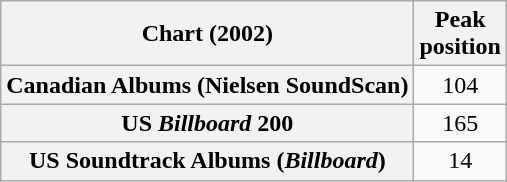<table class="wikitable plainrowheaders" style="text-align:center">
<tr>
<th>Chart (2002)</th>
<th>Peak<br>position</th>
</tr>
<tr>
<th scope="row">Canadian Albums (Nielsen SoundScan)</th>
<td>104</td>
</tr>
<tr>
<th scope="row">US <em>Billboard</em> 200</th>
<td>165</td>
</tr>
<tr>
<th scope="row">US Soundtrack Albums (<em>Billboard</em>)</th>
<td>14</td>
</tr>
</table>
